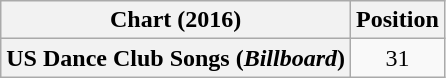<table class="wikitable plainrowheaders" style="text-align:center;">
<tr>
<th>Chart (2016)</th>
<th>Position</th>
</tr>
<tr>
<th scope="row">US Dance Club Songs (<em>Billboard</em>)</th>
<td>31</td>
</tr>
</table>
